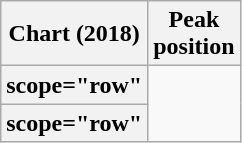<table class="wikitable sortable plainrowheaders" style="text-align:center">
<tr>
<th>Chart (2018)</th>
<th>Peak<br> position</th>
</tr>
<tr>
<th>scope="row" </th>
</tr>
<tr>
<th>scope="row" </th>
</tr>
</table>
